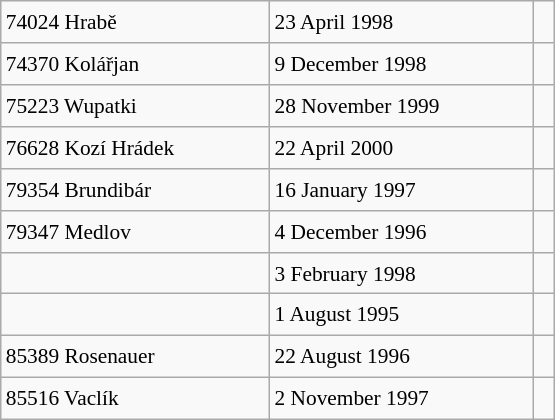<table class="wikitable" style="font-size: 89%; float: left; width: 26em; margin-right: 1em; height: 280px">
<tr>
<td>74024 Hrabě</td>
<td>23 April 1998</td>
<td> </td>
</tr>
<tr>
<td>74370 Kolářjan</td>
<td>9 December 1998</td>
<td> </td>
</tr>
<tr>
<td>75223 Wupatki</td>
<td>28 November 1999</td>
<td> </td>
</tr>
<tr>
<td>76628 Kozí Hrádek</td>
<td>22 April 2000</td>
<td> </td>
</tr>
<tr>
<td>79354 Brundibár</td>
<td>16 January 1997</td>
<td> </td>
</tr>
<tr>
<td>79347 Medlov</td>
<td>4 December 1996</td>
<td> </td>
</tr>
<tr>
<td></td>
<td>3 February 1998</td>
<td> </td>
</tr>
<tr>
<td></td>
<td>1 August 1995</td>
<td> </td>
</tr>
<tr>
<td>85389 Rosenauer</td>
<td>22 August 1996</td>
<td> </td>
</tr>
<tr>
<td>85516 Vaclík</td>
<td>2 November 1997</td>
<td> </td>
</tr>
</table>
